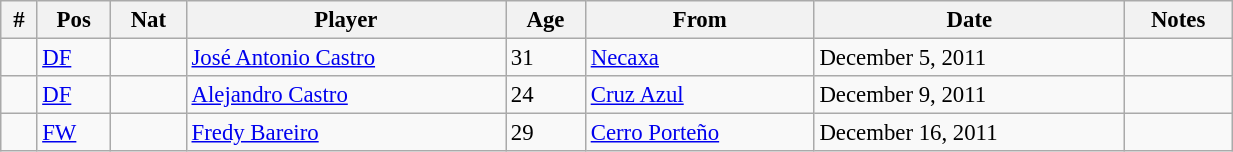<table class="wikitable" style="width:65%; text-align:center; font-size:95%; text-align:left;">
<tr>
<th><strong>#</strong></th>
<th><strong>Pos</strong></th>
<th><strong>Nat</strong></th>
<th><strong>Player</strong></th>
<th><strong>Age</strong></th>
<th><strong>From</strong></th>
<th><strong>Date</strong></th>
<th><strong>Notes</strong></th>
</tr>
<tr>
<td></td>
<td><a href='#'>DF</a></td>
<td></td>
<td><a href='#'>José Antonio Castro</a></td>
<td>31</td>
<td><a href='#'>Necaxa</a></td>
<td>December 5, 2011</td>
<td></td>
</tr>
<tr>
<td></td>
<td><a href='#'>DF</a></td>
<td></td>
<td><a href='#'>Alejandro Castro</a></td>
<td>24</td>
<td><a href='#'>Cruz Azul</a></td>
<td>December 9, 2011</td>
<td></td>
</tr>
<tr>
<td></td>
<td><a href='#'>FW</a></td>
<td></td>
<td><a href='#'>Fredy Bareiro</a></td>
<td>29</td>
<td> <a href='#'>Cerro Porteño</a></td>
<td>December 16, 2011</td>
<td></td>
</tr>
</table>
